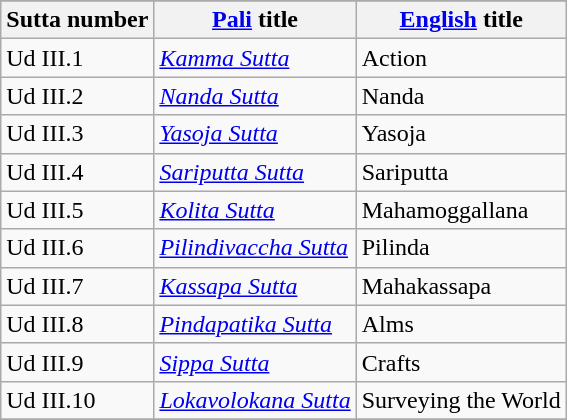<table class="wikitable">
<tr>
</tr>
<tr>
<th>Sutta number</th>
<th><a href='#'>Pali</a> title</th>
<th><a href='#'>English</a> title</th>
</tr>
<tr>
<td>Ud III.1</td>
<td><em><a href='#'>Kamma Sutta</a></em></td>
<td>Action</td>
</tr>
<tr>
<td>Ud III.2</td>
<td><em><a href='#'>Nanda Sutta</a></em></td>
<td>Nanda</td>
</tr>
<tr>
<td>Ud III.3</td>
<td><em><a href='#'>Yasoja Sutta</a></em></td>
<td>Yasoja</td>
</tr>
<tr>
<td>Ud III.4</td>
<td><em><a href='#'>Sariputta Sutta</a></em></td>
<td>Sariputta</td>
</tr>
<tr>
<td>Ud III.5</td>
<td><em><a href='#'>Kolita Sutta</a></em></td>
<td>Mahamoggallana</td>
</tr>
<tr>
<td>Ud III.6</td>
<td><em><a href='#'>Pilindivaccha Sutta</a></em></td>
<td>Pilinda</td>
</tr>
<tr>
<td>Ud III.7</td>
<td><em><a href='#'>Kassapa Sutta</a></em></td>
<td>Mahakassapa</td>
</tr>
<tr>
<td>Ud III.8</td>
<td><em><a href='#'>Pindapatika Sutta</a></em></td>
<td>Alms</td>
</tr>
<tr>
<td>Ud III.9</td>
<td><em><a href='#'>Sippa Sutta</a></em></td>
<td>Crafts</td>
</tr>
<tr>
<td>Ud III.10</td>
<td><em><a href='#'>Lokavolokana Sutta</a></em></td>
<td>Surveying the World</td>
</tr>
<tr>
</tr>
</table>
